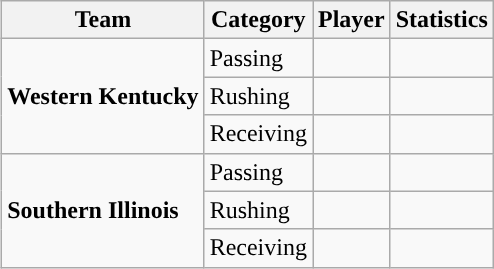<table class="wikitable" style="float: right;">
<tr>
<th>Team</th>
<th>Category</th>
<th>Player</th>
<th>Statistics</th>
</tr>
<tr>
<td rowspan=3><strong>Western Kentucky</strong></td>
<td>Passing</td>
<td></td>
<td></td>
</tr>
<tr>
<td>Rushing</td>
<td></td>
<td></td>
</tr>
<tr>
<td>Receiving</td>
<td></td>
<td></td>
</tr>
<tr>
<td rowspan=3><strong>Southern Illinois</strong></td>
<td>Passing</td>
<td></td>
<td></td>
</tr>
<tr>
<td>Rushing</td>
<td></td>
<td></td>
</tr>
<tr>
<td>Receiving</td>
<td></td>
<td></td>
</tr>
</table>
